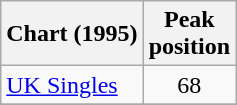<table class="wikitable">
<tr>
<th>Chart (1995)</th>
<th>Peak<br>position</th>
</tr>
<tr>
<td><a href='#'>UK Singles</a></td>
<td align="center">68</td>
</tr>
<tr>
</tr>
</table>
